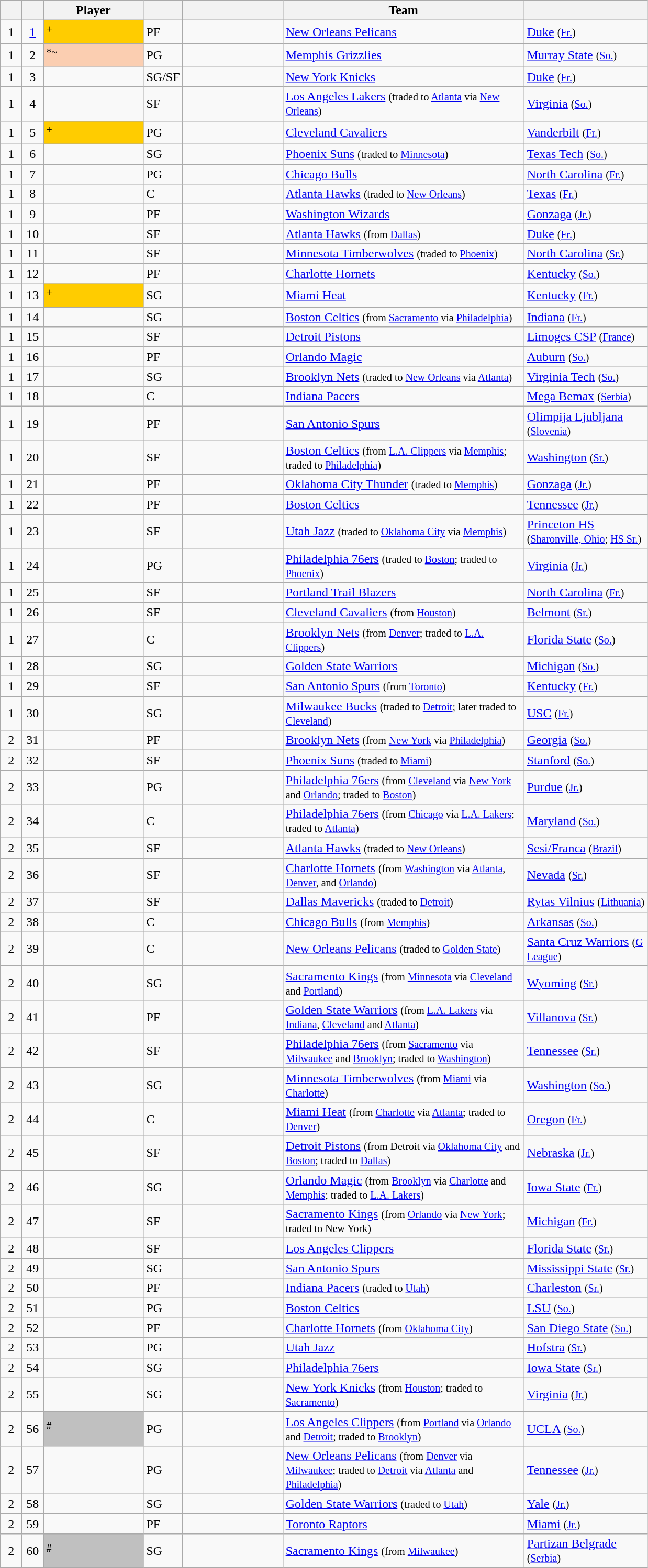<table class="wikitable sortable plainrowheaders" style="text-align:left">
<tr>
<th style="width:20px;"></th>
<th style="width:20px;"></th>
<th style="width:120px;">Player</th>
<th style="width:20px;"></th>
<th style="width:120px;"></th>
<th style="width:300px;">Team</th>
<th style="width:150px;"></th>
</tr>
<tr>
<td style="text-align:center;">1</td>
<td style="text-align:center;"><a href='#'>1</a></td>
<td bgcolor="#FFCC00"><sup>+</sup></td>
<td>PF</td>
<td></td>
<td><a href='#'>New Orleans Pelicans</a></td>
<td><a href='#'>Duke</a> <small>(<a href='#'>Fr.</a>)</small></td>
</tr>
<tr>
<td style="text-align:center;">1</td>
<td style="text-align:center;">2</td>
<td bgcolor="#FBCEB1"><sup>*~</sup></td>
<td>PG</td>
<td></td>
<td><a href='#'>Memphis Grizzlies</a></td>
<td><a href='#'>Murray State</a> <small>(<a href='#'>So.</a>)</small></td>
</tr>
<tr>
<td style="text-align:center;">1</td>
<td style="text-align:center;">3</td>
<td></td>
<td>SG/SF</td>
<td></td>
<td><a href='#'>New York Knicks</a></td>
<td><a href='#'>Duke</a> <small>(<a href='#'>Fr.</a>)</small></td>
</tr>
<tr>
<td style="text-align:center;">1</td>
<td style="text-align:center;">4</td>
<td></td>
<td>SF</td>
<td></td>
<td><a href='#'>Los Angeles Lakers</a> <small>(traded to <a href='#'>Atlanta</a> via <a href='#'>New Orleans</a>)</small></td>
<td><a href='#'>Virginia</a> <small>(<a href='#'>So.</a>)</small></td>
</tr>
<tr>
<td style="text-align:center;">1</td>
<td style="text-align:center;">5</td>
<td bgcolor="#FFCC00"><sup>+</sup></td>
<td>PG</td>
<td></td>
<td><a href='#'>Cleveland Cavaliers</a></td>
<td><a href='#'>Vanderbilt</a> <small>(<a href='#'>Fr.</a>)</small></td>
</tr>
<tr>
<td style="text-align:center;">1</td>
<td style="text-align:center;">6</td>
<td></td>
<td>SG</td>
<td></td>
<td><a href='#'>Phoenix Suns</a> <small>(traded to <a href='#'>Minnesota</a>)</small></td>
<td><a href='#'>Texas Tech</a> <small>(<a href='#'>So.</a>)</small></td>
</tr>
<tr>
<td style="text-align:center;">1</td>
<td style="text-align:center;">7</td>
<td></td>
<td>PG</td>
<td></td>
<td><a href='#'>Chicago Bulls</a></td>
<td><a href='#'>North Carolina</a> <small>(<a href='#'>Fr.</a>)</small></td>
</tr>
<tr>
<td style="text-align:center;">1</td>
<td style="text-align:center;">8</td>
<td></td>
<td>C</td>
<td></td>
<td><a href='#'>Atlanta Hawks</a> <small>(traded to <a href='#'>New Orleans</a>)</small></td>
<td><a href='#'>Texas</a> <small>(<a href='#'>Fr.</a>)</small></td>
</tr>
<tr>
<td style="text-align:center;">1</td>
<td style="text-align:center;">9</td>
<td></td>
<td>PF</td>
<td></td>
<td><a href='#'>Washington Wizards</a></td>
<td><a href='#'>Gonzaga</a> <small>(<a href='#'>Jr.</a>)</small></td>
</tr>
<tr>
<td style="text-align:center;">1</td>
<td style="text-align:center;">10</td>
<td></td>
<td>SF</td>
<td></td>
<td><a href='#'>Atlanta Hawks</a> <small>(from <a href='#'>Dallas</a>)</small></td>
<td><a href='#'>Duke</a> <small>(<a href='#'>Fr.</a>)</small></td>
</tr>
<tr>
<td style="text-align:center;">1</td>
<td style="text-align:center;">11</td>
<td></td>
<td>SF</td>
<td></td>
<td><a href='#'>Minnesota Timberwolves</a> <small>(traded to <a href='#'>Phoenix</a>)</small></td>
<td><a href='#'>North Carolina</a> <small>(<a href='#'>Sr.</a>)</small></td>
</tr>
<tr>
<td style="text-align:center;">1</td>
<td style="text-align:center;">12</td>
<td></td>
<td>PF</td>
<td></td>
<td><a href='#'>Charlotte Hornets</a></td>
<td><a href='#'>Kentucky</a> <small>(<a href='#'>So.</a>)</small></td>
</tr>
<tr>
<td style="text-align:center;">1</td>
<td style="text-align:center;">13</td>
<td bgcolor="#FFCC00"><sup>+</sup></td>
<td>SG</td>
<td></td>
<td><a href='#'>Miami Heat</a></td>
<td><a href='#'>Kentucky</a> <small>(<a href='#'>Fr.</a>)</small></td>
</tr>
<tr>
<td style="text-align:center;">1</td>
<td style="text-align:center;">14</td>
<td></td>
<td>SG</td>
<td></td>
<td><a href='#'>Boston Celtics</a> <small>(from <a href='#'>Sacramento</a> via <a href='#'>Philadelphia</a>)</small></td>
<td><a href='#'>Indiana</a> <small>(<a href='#'>Fr.</a>)</small></td>
</tr>
<tr>
<td style="text-align:center;">1</td>
<td style="text-align:center;">15</td>
<td></td>
<td>SF</td>
<td></td>
<td><a href='#'>Detroit Pistons</a></td>
<td><a href='#'>Limoges CSP</a> <small>(<a href='#'>France</a>)</small></td>
</tr>
<tr>
<td style="text-align:center;">1</td>
<td style="text-align:center;">16</td>
<td></td>
<td>PF</td>
<td></td>
<td><a href='#'>Orlando Magic</a></td>
<td><a href='#'>Auburn</a> <small>(<a href='#'>So.</a>)</small></td>
</tr>
<tr>
<td style="text-align:center;">1</td>
<td style="text-align:center;">17</td>
<td></td>
<td>SG</td>
<td></td>
<td><a href='#'>Brooklyn Nets</a> <small>(traded to <a href='#'>New Orleans</a> via <a href='#'>Atlanta</a>)</small></td>
<td><a href='#'>Virginia Tech</a> <small>(<a href='#'>So.</a>)</small></td>
</tr>
<tr>
<td style="text-align:center;">1</td>
<td style="text-align:center;">18</td>
<td></td>
<td>C</td>
<td></td>
<td><a href='#'>Indiana Pacers</a></td>
<td><a href='#'>Mega Bemax</a> <small>(<a href='#'>Serbia</a>)</small></td>
</tr>
<tr>
<td style="text-align:center;">1</td>
<td style="text-align:center;">19</td>
<td></td>
<td>PF</td>
<td></td>
<td><a href='#'>San Antonio Spurs</a></td>
<td><a href='#'>Olimpija Ljubljana</a> <small>(<a href='#'>Slovenia</a>)</small></td>
</tr>
<tr>
<td style="text-align:center;">1</td>
<td style="text-align:center;">20</td>
<td></td>
<td>SF</td>
<td></td>
<td><a href='#'>Boston Celtics</a> <small>(from <a href='#'>L.A. Clippers</a> via <a href='#'>Memphis</a>;</small><small> traded to <a href='#'>Philadelphia</a>)</small></td>
<td><a href='#'>Washington</a> <small>(<a href='#'>Sr.</a>)</small></td>
</tr>
<tr>
<td style="text-align:center;">1</td>
<td style="text-align:center;">21</td>
<td></td>
<td>PF</td>
<td><br></td>
<td><a href='#'>Oklahoma City Thunder</a> <small>(traded to <a href='#'>Memphis</a>) </small></td>
<td><a href='#'>Gonzaga</a> <small>(<a href='#'>Jr.</a>)</small></td>
</tr>
<tr>
<td style="text-align:center;">1</td>
<td style="text-align:center;">22</td>
<td></td>
<td>PF</td>
<td></td>
<td><a href='#'>Boston Celtics</a></td>
<td><a href='#'>Tennessee</a> <small>(<a href='#'>Jr.</a>)</small></td>
</tr>
<tr>
<td style="text-align:center;">1</td>
<td style="text-align:center;">23</td>
<td></td>
<td>SF</td>
<td></td>
<td><a href='#'>Utah Jazz</a> <small>(traded to <a href='#'>Oklahoma City</a> via <a href='#'>Memphis</a>)</small></td>
<td><a href='#'>Princeton HS</a> <small>(<a href='#'>Sharonville, Ohio</a>; <a href='#'>HS Sr.</a>)</small></td>
</tr>
<tr>
<td style="text-align:center;">1</td>
<td style="text-align:center;">24</td>
<td></td>
<td>PG</td>
<td></td>
<td><a href='#'>Philadelphia 76ers</a> <small>(traded to <a href='#'>Boston</a>;</small><small> traded to <a href='#'>Phoenix</a>)</small></td>
<td><a href='#'>Virginia</a> <small>(<a href='#'>Jr.</a>)</small></td>
</tr>
<tr>
<td style="text-align:center;">1</td>
<td style="text-align:center;">25</td>
<td></td>
<td>SF</td>
<td></td>
<td><a href='#'>Portland Trail Blazers</a></td>
<td><a href='#'>North Carolina</a> <small>(<a href='#'>Fr.</a>)</small></td>
</tr>
<tr>
<td style="text-align:center;">1</td>
<td style="text-align:center;">26</td>
<td></td>
<td>SF</td>
<td></td>
<td><a href='#'>Cleveland Cavaliers</a> <small>(from <a href='#'>Houston</a>)</small></td>
<td><a href='#'>Belmont</a> <small>(<a href='#'>Sr.</a>)</small></td>
</tr>
<tr>
<td style="text-align:center;">1</td>
<td style="text-align:center;">27</td>
<td></td>
<td>C</td>
<td></td>
<td><a href='#'>Brooklyn Nets</a> <small>(from <a href='#'>Denver</a>;</small><small> traded to <a href='#'>L.A. Clippers</a>)</small></td>
<td><a href='#'>Florida State</a> <small>(<a href='#'>So.</a>)</small></td>
</tr>
<tr>
<td style="text-align:center;">1</td>
<td style="text-align:center;">28</td>
<td></td>
<td>SG</td>
<td></td>
<td><a href='#'>Golden State Warriors</a></td>
<td><a href='#'>Michigan</a> <small>(<a href='#'>So.</a>)</small></td>
</tr>
<tr>
<td style="text-align:center;">1</td>
<td style="text-align:center;">29</td>
<td></td>
<td>SF</td>
<td></td>
<td><a href='#'>San Antonio Spurs</a> <small>(from <a href='#'>Toronto</a>)</small></td>
<td><a href='#'>Kentucky</a> <small>(<a href='#'>Fr.</a>)</small></td>
</tr>
<tr>
<td style="text-align:center;">1</td>
<td style="text-align:center;">30</td>
<td></td>
<td>SG</td>
<td></td>
<td><a href='#'>Milwaukee Bucks</a> <small>(traded to <a href='#'>Detroit</a>; later traded to <a href='#'>Cleveland</a>)</small></td>
<td><a href='#'>USC</a> <small>(<a href='#'>Fr.</a>)</small></td>
</tr>
<tr>
<td style="text-align:center;">2</td>
<td style="text-align:center;">31</td>
<td></td>
<td>PF</td>
<td></td>
<td><a href='#'>Brooklyn Nets</a> <small>(from <a href='#'>New York</a> via <a href='#'>Philadelphia</a>)</small></td>
<td><a href='#'>Georgia</a> <small>(<a href='#'>So.</a>)</small></td>
</tr>
<tr>
<td style="text-align:center;">2</td>
<td style="text-align:center;">32</td>
<td></td>
<td>SF</td>
<td></td>
<td><a href='#'>Phoenix Suns</a> <small>(traded to <a href='#'>Miami</a>)</small></td>
<td><a href='#'>Stanford</a> <small>(<a href='#'>So.</a>)</small></td>
</tr>
<tr>
<td style="text-align:center;">2</td>
<td style="text-align:center;">33</td>
<td></td>
<td>PG</td>
<td></td>
<td><a href='#'>Philadelphia 76ers</a> <small>(from <a href='#'>Cleveland</a> via <a href='#'>New York</a> and <a href='#'>Orlando</a>;</small><small> traded to <a href='#'>Boston</a>)</small></td>
<td><a href='#'>Purdue</a> <small>(<a href='#'>Jr.</a>)</small></td>
</tr>
<tr>
<td style="text-align:center;">2</td>
<td style="text-align:center;">34</td>
<td></td>
<td>C</td>
<td></td>
<td><a href='#'>Philadelphia 76ers</a> <small>(from <a href='#'>Chicago</a> via <a href='#'>L.A. Lakers</a>;</small><small> traded to <a href='#'>Atlanta</a>)</small></td>
<td><a href='#'>Maryland</a> <small>(<a href='#'>So.</a>)</small></td>
</tr>
<tr>
<td style="text-align:center;">2</td>
<td style="text-align:center;">35</td>
<td></td>
<td>SF</td>
<td></td>
<td><a href='#'>Atlanta Hawks</a> <small>(traded to <a href='#'>New Orleans</a>)</small></td>
<td><a href='#'>Sesi/Franca</a> <small>(<a href='#'>Brazil</a>)</small></td>
</tr>
<tr>
<td style="text-align:center;">2</td>
<td style="text-align:center;">36</td>
<td></td>
<td>SF</td>
<td></td>
<td><a href='#'>Charlotte Hornets</a> <small>(from <a href='#'>Washington</a> via <a href='#'>Atlanta</a>, <a href='#'>Denver</a>, and <a href='#'>Orlando</a>)</small></td>
<td><a href='#'>Nevada</a> <small>(<a href='#'>Sr.</a>)</small></td>
</tr>
<tr>
<td style="text-align:center;">2</td>
<td style="text-align:center;">37</td>
<td></td>
<td>SF</td>
<td></td>
<td><a href='#'>Dallas Mavericks</a> <small>(traded to <a href='#'>Detroit</a>)</small></td>
<td><a href='#'>Rytas Vilnius</a> <small>(<a href='#'>Lithuania</a>)</small></td>
</tr>
<tr>
<td style="text-align:center;">2</td>
<td style="text-align:center;">38</td>
<td></td>
<td>C</td>
<td></td>
<td><a href='#'>Chicago Bulls</a> <small>(from <a href='#'>Memphis</a>)</small></td>
<td><a href='#'>Arkansas</a> <small>(<a href='#'>So.</a>)</small></td>
</tr>
<tr>
<td style="text-align:center;">2</td>
<td style="text-align:center;">39</td>
<td></td>
<td>C</td>
<td></td>
<td><a href='#'>New Orleans Pelicans</a> <small>(traded to <a href='#'>Golden State</a>)</small></td>
<td><a href='#'>Santa Cruz Warriors</a> <small>(<a href='#'>G League</a>)</small></td>
</tr>
<tr>
<td style="text-align:center;">2</td>
<td style="text-align:center;">40</td>
<td></td>
<td>SG</td>
<td></td>
<td><a href='#'>Sacramento Kings</a> <small>(from <a href='#'>Minnesota</a> via <a href='#'>Cleveland</a> and <a href='#'>Portland</a>)</small></td>
<td><a href='#'>Wyoming</a> <small>(<a href='#'>Sr.</a>)</small></td>
</tr>
<tr>
<td style="text-align:center;">2</td>
<td style="text-align:center;">41</td>
<td></td>
<td>PF</td>
<td></td>
<td><a href='#'>Golden State Warriors</a> <small>(from <a href='#'>L.A. Lakers</a> via <a href='#'>Indiana</a>, <a href='#'>Cleveland</a> and <a href='#'>Atlanta</a>)</small></td>
<td><a href='#'>Villanova</a> <small>(<a href='#'>Sr.</a>)</small></td>
</tr>
<tr>
<td style="text-align:center;">2</td>
<td style="text-align:center;">42</td>
<td></td>
<td>SF</td>
<td></td>
<td><a href='#'>Philadelphia 76ers</a> <small>(from <a href='#'>Sacramento</a> via <a href='#'>Milwaukee</a> and <a href='#'>Brooklyn</a>;</small><small> traded to <a href='#'>Washington</a>)</small></td>
<td><a href='#'>Tennessee</a> <small>(<a href='#'>Sr.</a>)</small></td>
</tr>
<tr>
<td style="text-align:center;">2</td>
<td style="text-align:center;">43</td>
<td></td>
<td>SG</td>
<td></td>
<td><a href='#'>Minnesota Timberwolves</a> <small>(from <a href='#'>Miami</a> via <a href='#'>Charlotte</a>)</small></td>
<td><a href='#'>Washington</a> <small>(<a href='#'>So.</a>)</small></td>
</tr>
<tr>
<td style="text-align:center;">2</td>
<td style="text-align:center;">44</td>
<td></td>
<td>C</td>
<td><br></td>
<td><a href='#'>Miami Heat</a> <small>(from <a href='#'>Charlotte</a> via <a href='#'>Atlanta</a>;</small><small> traded to <a href='#'>Denver</a>)</small></td>
<td><a href='#'>Oregon</a> <small>(<a href='#'>Fr.</a>)</small></td>
</tr>
<tr>
<td style="text-align:center;">2</td>
<td style="text-align:center;">45</td>
<td></td>
<td>SF</td>
<td></td>
<td><a href='#'>Detroit Pistons</a> <small>(from Detroit via <a href='#'>Oklahoma City</a> and <a href='#'>Boston</a>;</small><small> traded to <a href='#'>Dallas</a>)</small></td>
<td><a href='#'>Nebraska</a> <small>(<a href='#'>Jr.</a>)</small></td>
</tr>
<tr>
<td style="text-align:center;">2</td>
<td style="text-align:center;">46</td>
<td></td>
<td>SG</td>
<td></td>
<td><a href='#'>Orlando Magic</a> <small>(from <a href='#'>Brooklyn</a> via <a href='#'>Charlotte</a> and <a href='#'>Memphis</a>;</small><small> traded to <a href='#'>L.A. Lakers</a>)</small></td>
<td><a href='#'>Iowa State</a> <small>(<a href='#'>Fr.</a>)</small></td>
</tr>
<tr>
<td style="text-align:center;">2</td>
<td style="text-align:center;">47</td>
<td></td>
<td>SF</td>
<td></td>
<td><a href='#'>Sacramento Kings</a> <small>(from <a href='#'>Orlando</a> via <a href='#'>New York</a>;</small><small> traded to New York)</small></td>
<td><a href='#'>Michigan</a> <small>(<a href='#'>Fr.</a>)</small></td>
</tr>
<tr>
<td style="text-align:center;">2</td>
<td style="text-align:center;">48</td>
<td></td>
<td>SF</td>
<td></td>
<td><a href='#'>Los Angeles Clippers</a></td>
<td><a href='#'>Florida State</a> <small>(<a href='#'>Sr.</a>)</small></td>
</tr>
<tr>
<td style="text-align:center;">2</td>
<td style="text-align:center;">49</td>
<td></td>
<td>SG</td>
<td></td>
<td><a href='#'>San Antonio Spurs</a></td>
<td><a href='#'>Mississippi State</a> <small>(<a href='#'>Sr.</a>)</small></td>
</tr>
<tr>
<td style="text-align:center;">2</td>
<td style="text-align:center;">50</td>
<td></td>
<td>PF</td>
<td></td>
<td><a href='#'>Indiana Pacers</a> <small>(traded to <a href='#'>Utah</a>)</small></td>
<td><a href='#'>Charleston</a> <small>(<a href='#'>Sr.</a>)</small></td>
</tr>
<tr>
<td style="text-align:center;">2</td>
<td style="text-align:center;">51</td>
<td></td>
<td>PG</td>
<td></td>
<td><a href='#'>Boston Celtics</a></td>
<td><a href='#'>LSU</a> <small>(<a href='#'>So.</a>)</small></td>
</tr>
<tr>
<td style="text-align:center;">2</td>
<td style="text-align:center;">52</td>
<td></td>
<td>PF</td>
<td></td>
<td><a href='#'>Charlotte Hornets</a> <small>(from <a href='#'>Oklahoma City</a>)</small></td>
<td><a href='#'>San Diego State</a> <small>(<a href='#'>So.</a>)</small></td>
</tr>
<tr>
<td style="text-align:center;">2</td>
<td style="text-align:center;">53</td>
<td></td>
<td>PG</td>
<td></td>
<td><a href='#'>Utah Jazz</a></td>
<td><a href='#'>Hofstra</a> <small>(<a href='#'>Sr.</a>)</small></td>
</tr>
<tr>
<td style="text-align:center;">2</td>
<td style="text-align:center;">54</td>
<td></td>
<td>SG</td>
<td></td>
<td><a href='#'>Philadelphia 76ers</a></td>
<td><a href='#'>Iowa State</a> <small>(<a href='#'>Sr.</a>)</small></td>
</tr>
<tr>
<td style="text-align:center;">2</td>
<td style="text-align:center;">55</td>
<td></td>
<td>SG</td>
<td></td>
<td><a href='#'>New York Knicks</a> <small>(from <a href='#'>Houston</a>;</small><small> traded to <a href='#'>Sacramento</a>)</small></td>
<td><a href='#'>Virginia</a> <small>(<a href='#'>Jr.</a>)</small></td>
</tr>
<tr>
<td style="text-align:center;">2</td>
<td style="text-align:center;">56</td>
<td bgcolor="C0C0C0"><sup>#</sup></td>
<td>PG</td>
<td></td>
<td><a href='#'>Los Angeles Clippers</a> <small>(from <a href='#'>Portland</a> via <a href='#'>Orlando</a> and <a href='#'>Detroit</a>;</small><small> traded to <a href='#'>Brooklyn</a>)</small></td>
<td><a href='#'>UCLA</a> <small>(<a href='#'>So.</a>)</small></td>
</tr>
<tr>
<td style="text-align:center;">2</td>
<td style="text-align:center;">57</td>
<td></td>
<td>PG</td>
<td></td>
<td><a href='#'>New Orleans Pelicans</a> <small>(from <a href='#'>Denver</a> via <a href='#'>Milwaukee</a>;</small><small> traded to <a href='#'>Detroit</a> via <a href='#'>Atlanta</a> and <a href='#'>Philadelphia</a>)</small></td>
<td><a href='#'>Tennessee</a> <small>(<a href='#'>Jr.</a>)</small></td>
</tr>
<tr>
<td style="text-align:center;">2</td>
<td style="text-align:center;">58</td>
<td></td>
<td>SG</td>
<td></td>
<td><a href='#'>Golden State Warriors</a> <small>(traded to <a href='#'>Utah</a>)</small></td>
<td><a href='#'>Yale</a> <small>(<a href='#'>Jr.</a>)</small></td>
</tr>
<tr>
<td style="text-align:center;">2</td>
<td style="text-align:center;">59</td>
<td></td>
<td>PF</td>
<td></td>
<td><a href='#'>Toronto Raptors</a></td>
<td><a href='#'>Miami</a> <small>(<a href='#'>Jr.</a>)</small></td>
</tr>
<tr>
<td style="text-align:center;">2</td>
<td style="text-align:center;">60</td>
<td bgcolor="C0C0C0"><sup>#</sup></td>
<td>SG</td>
<td></td>
<td><a href='#'>Sacramento Kings</a> <small>(from <a href='#'>Milwaukee</a>)</small></td>
<td><a href='#'>Partizan Belgrade</a> <small>(<a href='#'>Serbia</a>)</small></td>
</tr>
</table>
